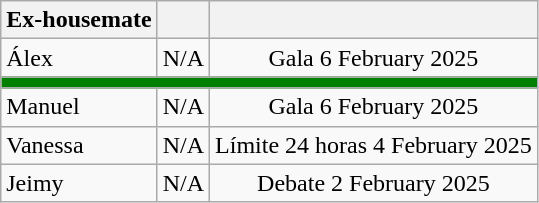<table class="wikitable" style="text-align:center;">
<tr>
<th>Ex-housemate</th>
<th></th>
<th></th>
</tr>
<tr>
<td style="text-align:left;">Álex</td>
<td>N/A</td>
<td>Gala 6 February 2025</td>
</tr>
<tr>
<th colspan="3" style="background:green"></th>
</tr>
<tr>
<td style="text-align:left;">Manuel</td>
<td>N/A</td>
<td>Gala 6 February 2025</td>
</tr>
<tr>
<td style="text-align:left;">Vanessa</td>
<td>N/A</td>
<td>Límite 24 horas 4 February 2025</td>
</tr>
<tr>
<td style="text-align:left;">Jeimy</td>
<td>N/A</td>
<td>Debate 2 February 2025</td>
</tr>
</table>
